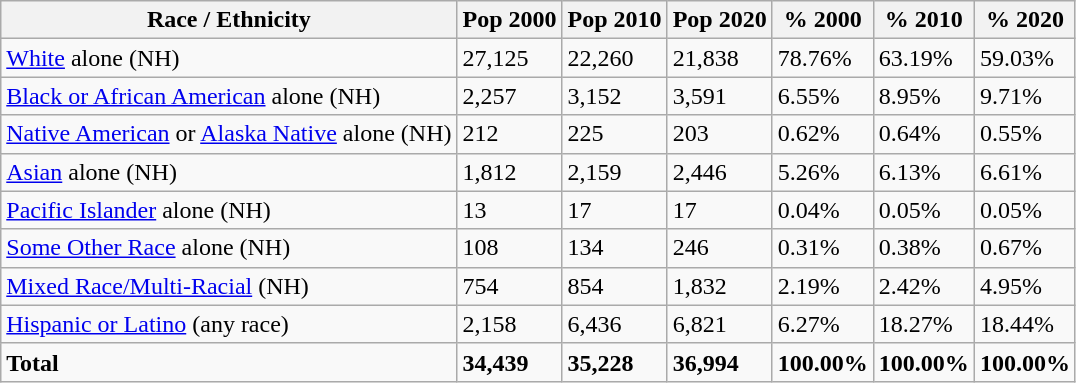<table class="wikitable">
<tr>
<th>Race / Ethnicity</th>
<th>Pop 2000</th>
<th>Pop 2010</th>
<th>Pop 2020</th>
<th>% 2000</th>
<th>% 2010</th>
<th>% 2020</th>
</tr>
<tr>
<td><a href='#'>White</a> alone (NH)</td>
<td>27,125</td>
<td>22,260</td>
<td>21,838</td>
<td>78.76%</td>
<td>63.19%</td>
<td>59.03%</td>
</tr>
<tr>
<td><a href='#'>Black or African American</a> alone (NH)</td>
<td>2,257</td>
<td>3,152</td>
<td>3,591</td>
<td>6.55%</td>
<td>8.95%</td>
<td>9.71%</td>
</tr>
<tr>
<td><a href='#'>Native American</a> or <a href='#'>Alaska Native</a> alone (NH)</td>
<td>212</td>
<td>225</td>
<td>203</td>
<td>0.62%</td>
<td>0.64%</td>
<td>0.55%</td>
</tr>
<tr>
<td><a href='#'>Asian</a> alone (NH)</td>
<td>1,812</td>
<td>2,159</td>
<td>2,446</td>
<td>5.26%</td>
<td>6.13%</td>
<td>6.61%</td>
</tr>
<tr>
<td><a href='#'>Pacific Islander</a> alone (NH)</td>
<td>13</td>
<td>17</td>
<td>17</td>
<td>0.04%</td>
<td>0.05%</td>
<td>0.05%</td>
</tr>
<tr>
<td><a href='#'>Some Other Race</a> alone (NH)</td>
<td>108</td>
<td>134</td>
<td>246</td>
<td>0.31%</td>
<td>0.38%</td>
<td>0.67%</td>
</tr>
<tr>
<td><a href='#'>Mixed Race/Multi-Racial</a> (NH)</td>
<td>754</td>
<td>854</td>
<td>1,832</td>
<td>2.19%</td>
<td>2.42%</td>
<td>4.95%</td>
</tr>
<tr>
<td><a href='#'>Hispanic or Latino</a> (any race)</td>
<td>2,158</td>
<td>6,436</td>
<td>6,821</td>
<td>6.27%</td>
<td>18.27%</td>
<td>18.44%</td>
</tr>
<tr>
<td><strong>Total</strong></td>
<td><strong>34,439</strong></td>
<td><strong>35,228</strong></td>
<td><strong>36,994</strong></td>
<td><strong>100.00%</strong></td>
<td><strong>100.00%</strong></td>
<td><strong>100.00%</strong></td>
</tr>
</table>
